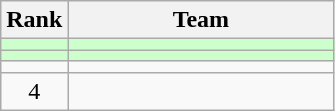<table class=wikitable style="text-align:center;">
<tr>
<th>Rank</th>
<th width=170>Team</th>
</tr>
<tr bgcolor=#ccffcc>
<td></td>
<td align=left></td>
</tr>
<tr bgcolor=#ccffcc>
<td></td>
<td align=left></td>
</tr>
<tr>
<td></td>
<td align=left></td>
</tr>
<tr>
<td>4</td>
<td align=left></td>
</tr>
</table>
